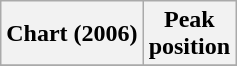<table class="wikitable plainrowheaders" style="text-align:center">
<tr>
<th>Chart (2006)</th>
<th>Peak<br>position</th>
</tr>
<tr>
</tr>
</table>
